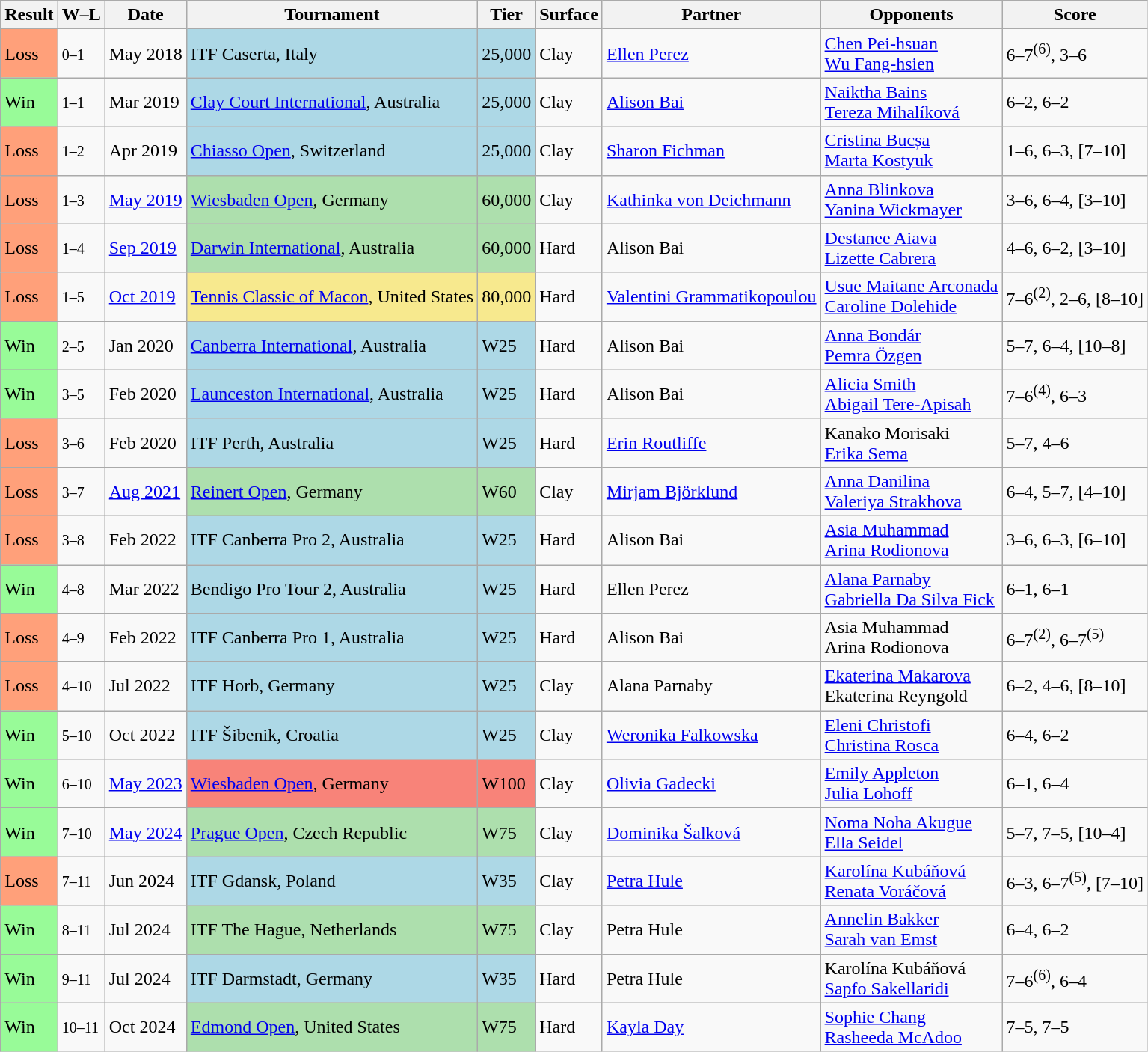<table class="sortable wikitable nowrap">
<tr>
<th>Result</th>
<th class="unsortable">W–L</th>
<th>Date</th>
<th>Tournament</th>
<th>Tier</th>
<th>Surface</th>
<th>Partner</th>
<th>Opponents</th>
<th class="unsortable">Score</th>
</tr>
<tr>
<td bgcolor="ffa07a">Loss</td>
<td><small>0–1</small></td>
<td>May 2018</td>
<td bgcolor=lightblue>ITF Caserta, Italy</td>
<td bgcolor=lightblue>25,000</td>
<td>Clay</td>
<td> <a href='#'>Ellen Perez</a></td>
<td> <a href='#'>Chen Pei-hsuan</a> <br>  <a href='#'>Wu Fang-hsien</a></td>
<td>6–7<sup>(6)</sup>, 3–6</td>
</tr>
<tr>
<td bgcolor=98FB98>Win</td>
<td><small>1–1</small></td>
<td>Mar 2019</td>
<td bgcolor=lightblue><a href='#'>Clay Court International</a>, Australia</td>
<td bgcolor=lightblue>25,000</td>
<td>Clay</td>
<td> <a href='#'>Alison Bai</a></td>
<td> <a href='#'>Naiktha Bains</a> <br>  <a href='#'>Tereza Mihalíková</a></td>
<td>6–2, 6–2</td>
</tr>
<tr>
<td bgcolor="ffa07a">Loss</td>
<td><small>1–2</small></td>
<td>Apr 2019</td>
<td bgcolor=lightblue><a href='#'>Chiasso Open</a>,  Switzerland</td>
<td bgcolor=lightblue>25,000</td>
<td>Clay</td>
<td> <a href='#'>Sharon Fichman</a></td>
<td> <a href='#'>Cristina Bucșa</a> <br>  <a href='#'>Marta Kostyuk</a></td>
<td>1–6, 6–3, [7–10]</td>
</tr>
<tr>
<td bgcolor="ffa07a">Loss</td>
<td><small>1–3</small></td>
<td><a href='#'>May 2019</a></td>
<td bgcolor=#addfad><a href='#'>Wiesbaden Open</a>, Germany</td>
<td bgcolor=#addfad>60,000</td>
<td>Clay</td>
<td> <a href='#'>Kathinka von Deichmann</a></td>
<td> <a href='#'>Anna Blinkova</a> <br>  <a href='#'>Yanina Wickmayer</a></td>
<td>3–6, 6–4, [3–10]</td>
</tr>
<tr>
<td bgcolor="ffa07a">Loss</td>
<td><small>1–4</small></td>
<td><a href='#'>Sep 2019</a></td>
<td bgcolor=#addfad><a href='#'>Darwin International</a>, Australia</td>
<td bgcolor=#addfad>60,000</td>
<td>Hard</td>
<td> Alison Bai</td>
<td> <a href='#'>Destanee Aiava</a> <br>  <a href='#'>Lizette Cabrera</a></td>
<td>4–6, 6–2, [3–10]</td>
</tr>
<tr>
<td bgcolor="ffa07a">Loss</td>
<td><small>1–5</small></td>
<td><a href='#'>Oct 2019</a></td>
<td bgcolor=#f7e98e><a href='#'>Tennis Classic of Macon</a>, United States</td>
<td bgcolor=#f7e98e>80,000</td>
<td>Hard</td>
<td> <a href='#'>Valentini Grammatikopoulou</a></td>
<td> <a href='#'>Usue Maitane Arconada</a> <br>  <a href='#'>Caroline Dolehide</a></td>
<td>7–6<sup>(2)</sup>, 2–6, [8–10]</td>
</tr>
<tr>
<td bgcolor=98FB98>Win</td>
<td><small>2–5</small></td>
<td>Jan 2020</td>
<td bgcolor=lightblue><a href='#'>Canberra International</a>, Australia</td>
<td bgcolor=lightblue>W25</td>
<td>Hard</td>
<td> Alison Bai</td>
<td> <a href='#'>Anna Bondár</a> <br>  <a href='#'>Pemra Özgen</a></td>
<td>5–7, 6–4, [10–8]</td>
</tr>
<tr>
<td style="background:#98fb98;">Win</td>
<td><small>3–5</small></td>
<td>Feb 2020</td>
<td style="background:lightblue;"><a href='#'>Launceston International</a>, Australia</td>
<td style="background:lightblue;">W25</td>
<td>Hard</td>
<td> Alison Bai</td>
<td> <a href='#'>Alicia Smith</a> <br>  <a href='#'>Abigail Tere-Apisah</a></td>
<td>7–6<sup>(4)</sup>, 6–3</td>
</tr>
<tr>
<td bgcolor="ffa07a">Loss</td>
<td><small>3–6</small></td>
<td>Feb 2020</td>
<td style="background:lightblue;">ITF Perth, Australia</td>
<td style="background:lightblue;">W25</td>
<td>Hard</td>
<td> <a href='#'>Erin Routliffe</a></td>
<td> Kanako Morisaki <br>  <a href='#'>Erika Sema</a></td>
<td>5–7, 4–6</td>
</tr>
<tr>
<td bgcolor="ffa07a">Loss</td>
<td><small>3–7</small></td>
<td><a href='#'>Aug 2021</a></td>
<td bgcolor=addfad><a href='#'>Reinert Open</a>, Germany</td>
<td bgcolor=addfad>W60</td>
<td>Clay</td>
<td> <a href='#'>Mirjam Björklund</a></td>
<td> <a href='#'>Anna Danilina</a> <br>  <a href='#'>Valeriya Strakhova</a></td>
<td>6–4, 5–7, [4–10]</td>
</tr>
<tr>
<td bgcolor="ffa07a">Loss</td>
<td><small>3–8</small></td>
<td>Feb 2022</td>
<td bgcolor=lightblue>ITF Canberra Pro 2, Australia</td>
<td bgcolor=lightblue>W25</td>
<td>Hard</td>
<td> Alison Bai</td>
<td> <a href='#'>Asia Muhammad</a> <br>  <a href='#'>Arina Rodionova</a></td>
<td>3–6, 6–3, [6–10]</td>
</tr>
<tr>
<td bgcolor="98FB98">Win</td>
<td><small>4–8</small></td>
<td>Mar 2022</td>
<td bgcolor=lightblue>Bendigo Pro Tour 2, Australia</td>
<td bgcolor=lightblue>W25</td>
<td>Hard</td>
<td> Ellen Perez</td>
<td> <a href='#'>Alana Parnaby</a> <br>  <a href='#'>Gabriella Da Silva Fick</a></td>
<td>6–1, 6–1</td>
</tr>
<tr>
<td bgcolor="ffa07a">Loss</td>
<td><small>4–9</small></td>
<td>Feb 2022</td>
<td bgcolor=lightblue>ITF Canberra Pro 1, Australia</td>
<td bgcolor=lightblue>W25</td>
<td>Hard</td>
<td> Alison Bai</td>
<td> Asia Muhammad <br>  Arina Rodionova</td>
<td>6–7<sup>(2)</sup>, 6–7<sup>(5)</sup></td>
</tr>
<tr>
<td bgcolor="ffa07a">Loss</td>
<td><small>4–10</small></td>
<td>Jul 2022</td>
<td bgcolor=lightblue>ITF Horb, Germany</td>
<td bgcolor=lightblue>W25</td>
<td>Clay</td>
<td> Alana Parnaby</td>
<td> <a href='#'>Ekaterina Makarova</a> <br>  Ekaterina Reyngold</td>
<td>6–2, 4–6, [8–10]</td>
</tr>
<tr>
<td style="background:#98fb98;">Win</td>
<td><small>5–10</small></td>
<td>Oct 2022</td>
<td bgcolor=lightblue>ITF Šibenik, Croatia</td>
<td bgcolor=lightblue>W25</td>
<td>Clay</td>
<td> <a href='#'>Weronika Falkowska</a></td>
<td> <a href='#'>Eleni Christofi</a> <br>  <a href='#'>Christina Rosca</a></td>
<td>6–4, 6–2</td>
</tr>
<tr>
<td style="background:#98fb98;">Win</td>
<td><small>6–10</small></td>
<td><a href='#'>May 2023</a></td>
<td bgcolor=f88379><a href='#'>Wiesbaden Open</a>, Germany</td>
<td bgcolor=f88379>W100</td>
<td>Clay</td>
<td> <a href='#'>Olivia Gadecki</a></td>
<td> <a href='#'>Emily Appleton</a> <br> <a href='#'>Julia Lohoff</a></td>
<td>6–1, 6–4</td>
</tr>
<tr>
<td style="background:#98fb98;">Win</td>
<td><small>7–10</small></td>
<td><a href='#'>May 2024</a></td>
<td style="background:#addfad;"><a href='#'>Prague Open</a>, Czech Republic</td>
<td style="background:#addfad;">W75</td>
<td>Clay</td>
<td> <a href='#'>Dominika Šalková</a></td>
<td> <a href='#'>Noma Noha Akugue</a> <br> <a href='#'>Ella Seidel</a></td>
<td>5–7, 7–5, [10–4]</td>
</tr>
<tr>
<td bgcolor="ffa07a">Loss</td>
<td><small>7–11</small></td>
<td>Jun 2024</td>
<td bgcolor=lightblue>ITF Gdansk, Poland</td>
<td bgcolor=lightblue>W35</td>
<td>Clay</td>
<td> <a href='#'>Petra Hule</a></td>
<td> <a href='#'>Karolína Kubáňová</a> <br> <a href='#'>Renata Voráčová</a></td>
<td>6–3, 6–7<sup>(5)</sup>, [7–10]</td>
</tr>
<tr>
<td style="background:#98fb98;">Win</td>
<td><small>8–11</small></td>
<td>Jul 2024</td>
<td style="background:#addfad;">ITF The Hague, Netherlands</td>
<td style="background:#addfad;">W75</td>
<td>Clay</td>
<td> Petra Hule</td>
<td> <a href='#'>Annelin Bakker</a> <br> <a href='#'>Sarah van Emst</a></td>
<td>6–4, 6–2</td>
</tr>
<tr>
<td style="background:#98fb98;">Win</td>
<td><small>9–11</small></td>
<td>Jul 2024</td>
<td style="background:lightblue;">ITF Darmstadt, Germany</td>
<td style="background:lightblue;">W35</td>
<td>Hard</td>
<td> Petra Hule</td>
<td> Karolína Kubáňová <br> <a href='#'>Sapfo Sakellaridi</a></td>
<td>7–6<sup>(6)</sup>, 6–4</td>
</tr>
<tr>
<td style="background:#98fb98;">Win</td>
<td><small>10–11</small></td>
<td>Oct 2024</td>
<td style="background:#addfad;"><a href='#'>Edmond Open</a>, United States</td>
<td style="background:#addfad;">W75</td>
<td>Hard</td>
<td> <a href='#'>Kayla Day</a></td>
<td> <a href='#'>Sophie Chang</a> <br>  <a href='#'>Rasheeda McAdoo</a></td>
<td>7–5, 7–5</td>
</tr>
</table>
